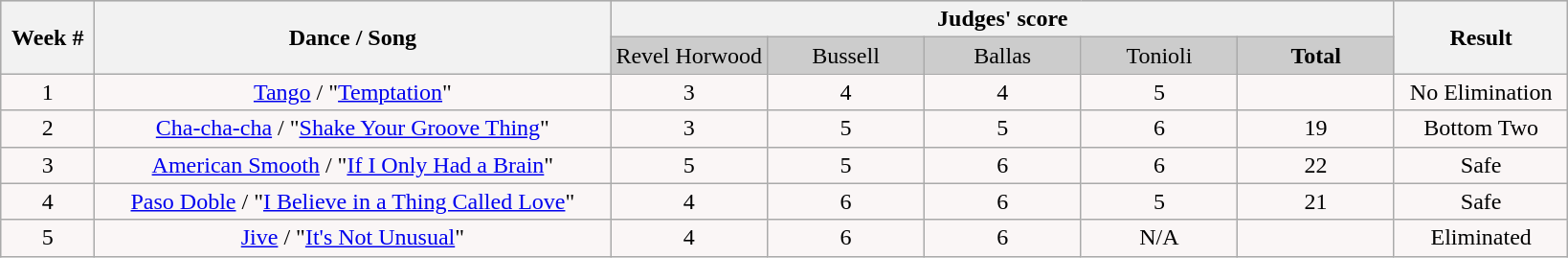<table class="wikitable collapsible collapsed">
<tr style="text-align:Center; background:#ccc;">
<th rowspan="2">Week #</th>
<th rowspan="2">Dance / Song</th>
<th colspan="5">Judges' score</th>
<th rowspan="2">Result</th>
</tr>
<tr style="text-align:center; background:#ccc;">
<td style="width:10%; ">Revel Horwood</td>
<td style="width:10%; ">Bussell</td>
<td style="width:10%; ">Ballas</td>
<td style="width:10%; ">Tonioli</td>
<td style="width:10%; "><strong>Total</strong></td>
</tr>
<tr style="text-align: center; background:#faf6f6;">
<td>1</td>
<td><a href='#'>Tango</a> / "<a href='#'>Temptation</a>"</td>
<td>3</td>
<td>4</td>
<td>4</td>
<td>5</td>
<td></td>
<td>No Elimination</td>
</tr>
<tr style="text-align: center; background:#faf6f6;">
<td>2</td>
<td><a href='#'>Cha-cha-cha</a> / "<a href='#'>Shake Your Groove Thing</a>"</td>
<td>3</td>
<td>5</td>
<td>5</td>
<td>6</td>
<td>19</td>
<td>Bottom Two</td>
</tr>
<tr style="text-align:center; background:#faf6f6;">
<td>3</td>
<td><a href='#'>American Smooth</a> / "<a href='#'>If I Only Had a Brain</a>"</td>
<td>5</td>
<td>5</td>
<td>6</td>
<td>6</td>
<td>22</td>
<td>Safe</td>
</tr>
<tr style="text-align:center; background:#faf6f6;">
<td>4</td>
<td><a href='#'>Paso Doble</a> / "<a href='#'>I Believe in a Thing Called Love</a>"</td>
<td>4</td>
<td>6</td>
<td>6</td>
<td>5</td>
<td>21</td>
<td>Safe</td>
</tr>
<tr style="text-align:center; background:#faf6f6;">
<td>5</td>
<td><a href='#'>Jive</a> / "<a href='#'>It's Not Unusual</a>"</td>
<td>4</td>
<td>6</td>
<td>6</td>
<td>N/A</td>
<td></td>
<td>Eliminated</td>
</tr>
</table>
